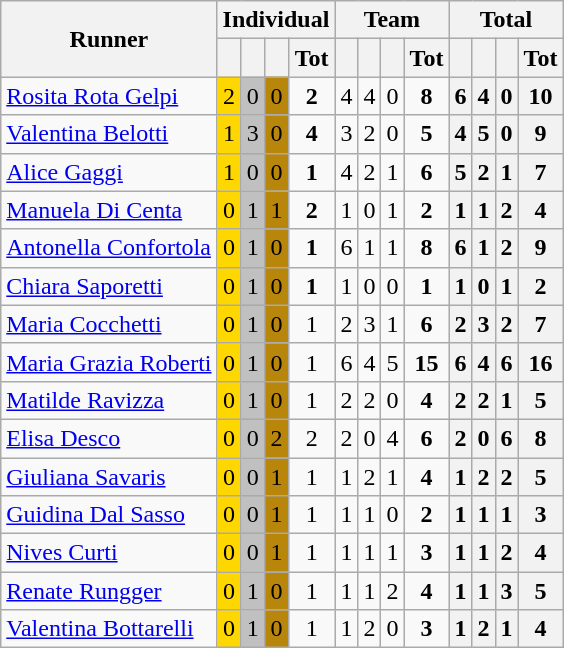<table class="wikitable" style="text-align:center; font-size:100%">
<tr>
<th ROWSPAN=2>Runner</th>
<th colspan=4>Individual</th>
<th colspan=4>Team</th>
<th colspan=4>Total</th>
</tr>
<tr>
<th></th>
<th></th>
<th></th>
<th>Tot</th>
<th></th>
<th></th>
<th></th>
<th>Tot</th>
<th></th>
<th></th>
<th></th>
<th>Tot</th>
</tr>
<tr>
<td align=left><a href='#'>Rosita Rota Gelpi</a></td>
<td bgcolor=#ffd700>2</td>
<td bgcolor=#c0c0c0>0</td>
<td bgcolor=#b8860b>0</td>
<td><strong>2</strong></td>
<td>4</td>
<td>4</td>
<td>0</td>
<td><strong>8</strong></td>
<th>6</th>
<th>4</th>
<th>0</th>
<th>10</th>
</tr>
<tr>
<td align=left><a href='#'>Valentina Belotti</a></td>
<td bgcolor=#ffd700>1</td>
<td bgcolor=#c0c0c0>3</td>
<td bgcolor=#b8860b>0</td>
<td><strong>4</strong></td>
<td>3</td>
<td>2</td>
<td>0</td>
<td><strong>5</strong></td>
<th>4</th>
<th>5</th>
<th>0</th>
<th>9</th>
</tr>
<tr>
<td align=left><a href='#'>Alice Gaggi</a></td>
<td bgcolor=#ffd700>1</td>
<td bgcolor=#c0c0c0>0</td>
<td bgcolor=#b8860b>0</td>
<td><strong>1</strong></td>
<td>4</td>
<td>2</td>
<td>1</td>
<td><strong>6</strong></td>
<th>5</th>
<th>2</th>
<th>1</th>
<th>7</th>
</tr>
<tr>
<td align=left><a href='#'>Manuela Di Centa</a></td>
<td bgcolor=#ffd700>0</td>
<td bgcolor=#c0c0c0>1</td>
<td bgcolor=#b8860b>1</td>
<td><strong>2</strong></td>
<td>1</td>
<td>0</td>
<td>1</td>
<td><strong>2</strong></td>
<th>1</th>
<th>1</th>
<th>2</th>
<th>4</th>
</tr>
<tr>
<td align=left><a href='#'>Antonella Confortola</a></td>
<td bgcolor=#ffd700>0</td>
<td bgcolor=#c0c0c0>1</td>
<td bgcolor=#b8860b>0</td>
<td><strong>1</strong></td>
<td>6</td>
<td>1</td>
<td>1</td>
<td><strong>8</strong></td>
<th>6</th>
<th>1</th>
<th>2</th>
<th>9</th>
</tr>
<tr>
<td align=left><a href='#'>Chiara Saporetti</a></td>
<td bgcolor=#ffd700>0</td>
<td bgcolor=#c0c0c0>1</td>
<td bgcolor=#b8860b>0</td>
<td><strong>1</strong></td>
<td>1</td>
<td>0</td>
<td>0</td>
<td><strong>1</strong></td>
<th>1</th>
<th>0</th>
<th>1</th>
<th>2</th>
</tr>
<tr>
<td align=left><a href='#'>Maria Cocchetti</a></td>
<td bgcolor=#ffd700>0</td>
<td bgcolor=#c0c0c0>1</td>
<td bgcolor=#b8860b>0</td>
<td>1</td>
<td>2</td>
<td>3</td>
<td>1</td>
<td><strong>6</strong></td>
<th>2</th>
<th>3</th>
<th>2</th>
<th>7</th>
</tr>
<tr>
<td align=left><a href='#'>Maria Grazia Roberti</a></td>
<td bgcolor=#ffd700>0</td>
<td bgcolor=#c0c0c0>1</td>
<td bgcolor=#b8860b>0</td>
<td>1</td>
<td>6</td>
<td>4</td>
<td>5</td>
<td><strong>15</strong></td>
<th>6</th>
<th>4</th>
<th>6</th>
<th>16</th>
</tr>
<tr>
<td align=left><a href='#'>Matilde Ravizza</a></td>
<td bgcolor=#ffd700>0</td>
<td bgcolor=#c0c0c0>1</td>
<td bgcolor=#b8860b>0</td>
<td>1</td>
<td>2</td>
<td>2</td>
<td>0</td>
<td><strong>4</strong></td>
<th>2</th>
<th>2</th>
<th>1</th>
<th>5</th>
</tr>
<tr>
<td align=left><a href='#'>Elisa Desco</a></td>
<td bgcolor=#ffd700>0</td>
<td bgcolor=#c0c0c0>0</td>
<td bgcolor=#b8860b>2</td>
<td>2</td>
<td>2</td>
<td>0</td>
<td>4</td>
<td><strong>6</strong></td>
<th>2</th>
<th>0</th>
<th>6</th>
<th>8</th>
</tr>
<tr>
<td align=left><a href='#'>Giuliana Savaris</a></td>
<td bgcolor=#ffd700>0</td>
<td bgcolor=#c0c0c0>0</td>
<td bgcolor=#b8860b>1</td>
<td>1</td>
<td>1</td>
<td>2</td>
<td>1</td>
<td><strong>4</strong></td>
<th>1</th>
<th>2</th>
<th>2</th>
<th>5</th>
</tr>
<tr>
<td align=left><a href='#'>Guidina Dal Sasso</a></td>
<td bgcolor=#ffd700>0</td>
<td bgcolor=#c0c0c0>0</td>
<td bgcolor=#b8860b>1</td>
<td>1</td>
<td>1</td>
<td>1</td>
<td>0</td>
<td><strong>2</strong></td>
<th>1</th>
<th>1</th>
<th>1</th>
<th>3</th>
</tr>
<tr>
<td align=left><a href='#'>Nives Curti</a></td>
<td bgcolor=#ffd700>0</td>
<td bgcolor=#c0c0c0>0</td>
<td bgcolor=#b8860b>1</td>
<td>1</td>
<td>1</td>
<td>1</td>
<td>1</td>
<td><strong>3</strong></td>
<th>1</th>
<th>1</th>
<th>2</th>
<th>4</th>
</tr>
<tr>
<td align=left><a href='#'>Renate Rungger</a></td>
<td bgcolor=#ffd700>0</td>
<td bgcolor=#c0c0c0>1</td>
<td bgcolor=#b8860b>0</td>
<td>1</td>
<td>1</td>
<td>1</td>
<td>2</td>
<td><strong>4</strong></td>
<th>1</th>
<th>1</th>
<th>3</th>
<th>5</th>
</tr>
<tr>
<td align=left><a href='#'>Valentina Bottarelli</a></td>
<td bgcolor=#ffd700>0</td>
<td bgcolor=#c0c0c0>1</td>
<td bgcolor=#b8860b>0</td>
<td>1</td>
<td>1</td>
<td>2</td>
<td>0</td>
<td><strong>3</strong></td>
<th>1</th>
<th>2</th>
<th>1</th>
<th>4</th>
</tr>
</table>
